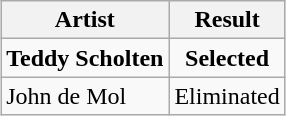<table class="sortable wikitable" style="margin: 1em auto 1em auto">
<tr>
<th>Artist</th>
<th>Result</th>
</tr>
<tr>
<td><strong>Teddy Scholten</strong></td>
<td align=center><strong>Selected</strong></td>
</tr>
<tr>
<td>John de Mol</td>
<td align=center>Eliminated</td>
</tr>
</table>
